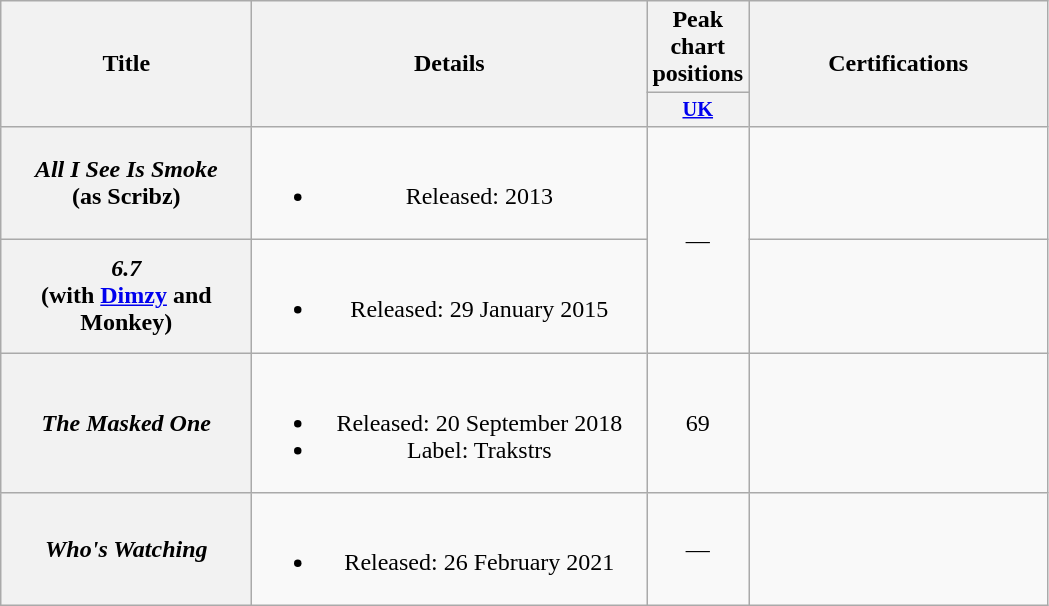<table class="wikitable plainrowheaders" style="text-align:center">
<tr>
<th scope="col" rowspan="2" style="width:10em">Title</th>
<th scope="col" rowspan="2" style="width:16em">Details</th>
<th scope="col" colspan="1">Peak chart positions</th>
<th scope="col" rowspan="2" style="width:12em">Certifications</th>
</tr>
<tr>
<th scope="col" style="width:3em;font-size:85%;"><a href='#'>UK</a><br></th>
</tr>
<tr>
<th scope="row"><em>All I See Is Smoke</em><br><span>(as Scribz)</span></th>
<td><br><ul><li>Released: 2013</li></ul></td>
<td rowspan="2">—</td>
<td></td>
</tr>
<tr>
<th scope="row"><em>6.7</em><br><span>(with <a href='#'>Dimzy</a> and Monkey)</span></th>
<td><br><ul><li>Released: 29 January 2015</li></ul></td>
<td></td>
</tr>
<tr>
<th scope="row"><em>The Masked One</em></th>
<td><br><ul><li>Released: 20 September 2018</li><li>Label: Trakstrs</li></ul></td>
<td>69</td>
<td></td>
</tr>
<tr>
<th scope="row"><em>Who's Watching</em></th>
<td><br><ul><li>Released: 26 February 2021</li></ul></td>
<td>—</td>
<td></td>
</tr>
</table>
